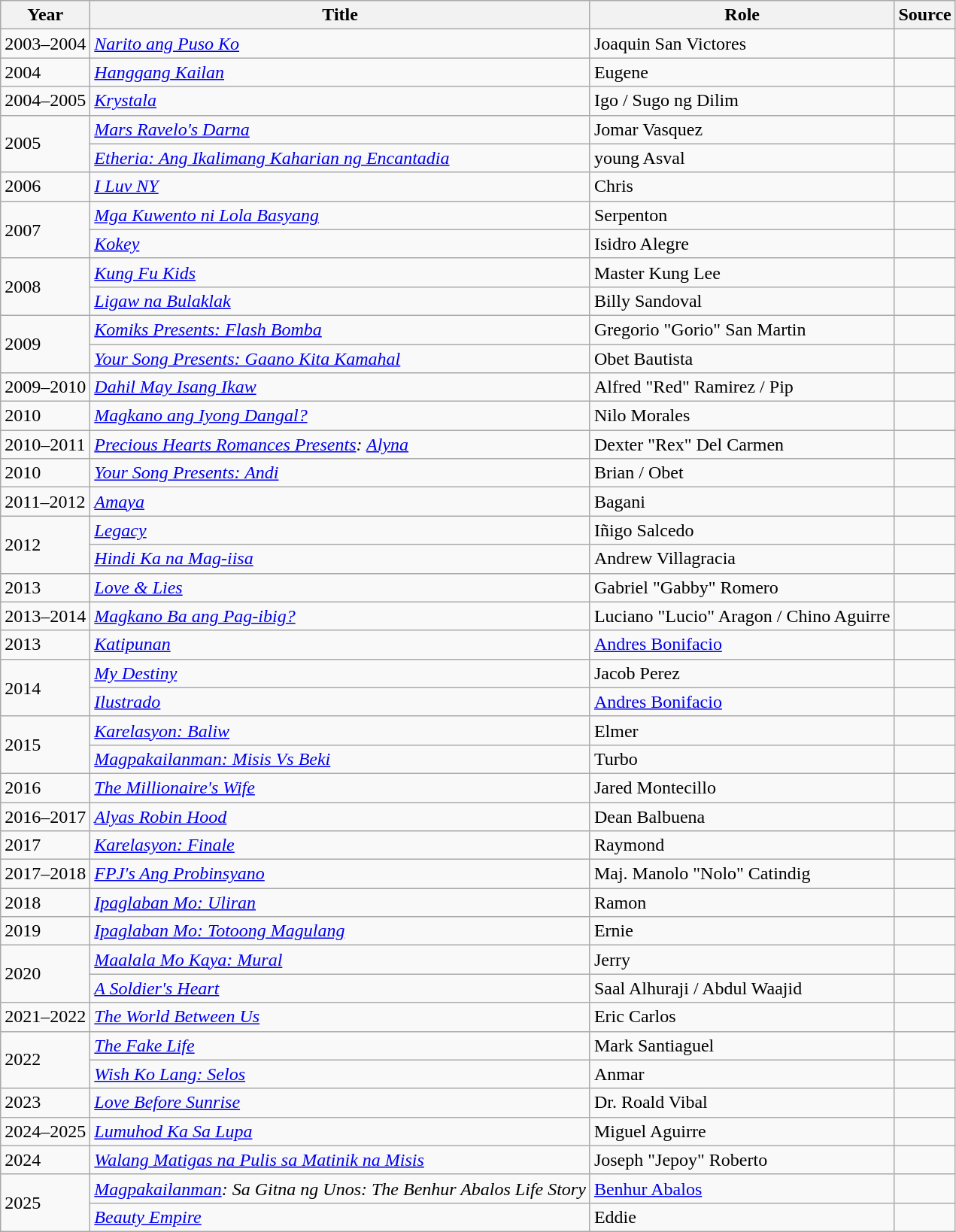<table class="wikitable sortable">
<tr>
<th>Year</th>
<th>Title</th>
<th>Role</th>
<th>Source</th>
</tr>
<tr>
<td>2003–2004</td>
<td><em><a href='#'>Narito ang Puso Ko</a></em></td>
<td>Joaquin San Victores</td>
<td></td>
</tr>
<tr>
<td>2004</td>
<td><em><a href='#'>Hanggang Kailan</a></em></td>
<td>Eugene</td>
<td></td>
</tr>
<tr>
<td>2004–2005</td>
<td><em><a href='#'>Krystala</a></em></td>
<td>Igo / Sugo ng Dilim</td>
<td></td>
</tr>
<tr>
<td rowspan="2">2005</td>
<td><em><a href='#'>Mars Ravelo's Darna</a></em></td>
<td>Jomar Vasquez</td>
<td></td>
</tr>
<tr>
<td><em><a href='#'>Etheria: Ang Ikalimang Kaharian ng Encantadia</a></em></td>
<td>young Asval</td>
<td></td>
</tr>
<tr>
<td>2006</td>
<td><em><a href='#'>I Luv NY</a></em></td>
<td>Chris</td>
<td></td>
</tr>
<tr>
<td rowspan="2">2007</td>
<td><em><a href='#'>Mga Kuwento ni Lola Basyang</a></em></td>
<td>Serpenton</td>
<td></td>
</tr>
<tr>
<td><em><a href='#'>Kokey</a></em></td>
<td>Isidro Alegre</td>
<td></td>
</tr>
<tr>
<td rowspan="2">2008</td>
<td><em><a href='#'>Kung Fu Kids</a></em></td>
<td>Master Kung Lee</td>
<td></td>
</tr>
<tr>
<td><em><a href='#'>Ligaw na Bulaklak</a></em></td>
<td>Billy Sandoval</td>
<td></td>
</tr>
<tr>
<td rowspan="2">2009</td>
<td><em><a href='#'>Komiks Presents: Flash Bomba</a></em></td>
<td>Gregorio "Gorio" San Martin</td>
<td></td>
</tr>
<tr>
<td><em><a href='#'>Your Song Presents: Gaano Kita Kamahal</a></em></td>
<td>Obet Bautista</td>
<td></td>
</tr>
<tr>
<td>2009–2010</td>
<td><em><a href='#'>Dahil May Isang Ikaw</a></em></td>
<td>Alfred "Red" Ramirez / Pip</td>
<td></td>
</tr>
<tr>
<td>2010</td>
<td><em><a href='#'>Magkano ang Iyong Dangal?</a></em></td>
<td>Nilo Morales</td>
<td></td>
</tr>
<tr>
<td>2010–2011</td>
<td><em><a href='#'>Precious Hearts Romances Presents</a>: <a href='#'>Alyna</a></em></td>
<td>Dexter "Rex" Del Carmen</td>
<td></td>
</tr>
<tr>
<td>2010</td>
<td><em><a href='#'>Your Song Presents: Andi</a></em></td>
<td>Brian / Obet</td>
<td></td>
</tr>
<tr>
<td>2011–2012</td>
<td><em><a href='#'>Amaya</a></em></td>
<td>Bagani</td>
<td></td>
</tr>
<tr>
<td rowspan="2">2012</td>
<td><em><a href='#'>Legacy</a></em></td>
<td>Iñigo Salcedo</td>
<td></td>
</tr>
<tr>
<td><em><a href='#'>Hindi Ka na Mag-iisa</a></em></td>
<td>Andrew Villagracia</td>
<td></td>
</tr>
<tr>
<td>2013</td>
<td><em><a href='#'>Love & Lies</a></em></td>
<td>Gabriel "Gabby" Romero</td>
<td></td>
</tr>
<tr>
<td>2013–2014</td>
<td><em><a href='#'>Magkano Ba ang Pag-ibig?</a></em></td>
<td>Luciano "Lucio" Aragon / Chino Aguirre</td>
<td></td>
</tr>
<tr>
<td>2013</td>
<td><em><a href='#'>Katipunan</a></em></td>
<td><a href='#'>Andres Bonifacio</a></td>
<td></td>
</tr>
<tr>
<td rowspan="2">2014</td>
<td><em><a href='#'>My Destiny</a></em></td>
<td>Jacob Perez</td>
<td></td>
</tr>
<tr>
<td><em><a href='#'>Ilustrado</a></em></td>
<td><a href='#'>Andres Bonifacio</a></td>
<td></td>
</tr>
<tr>
<td rowspan="2">2015</td>
<td><em><a href='#'>Karelasyon: Baliw</a></em></td>
<td>Elmer</td>
<td></td>
</tr>
<tr>
<td><em><a href='#'>Magpakailanman: Misis Vs Beki</a></em></td>
<td>Turbo</td>
<td></td>
</tr>
<tr>
<td>2016</td>
<td><em><a href='#'>The Millionaire's Wife</a></em></td>
<td>Jared Montecillo</td>
<td></td>
</tr>
<tr>
<td>2016–2017</td>
<td><em><a href='#'>Alyas Robin Hood</a></em></td>
<td>Dean Balbuena</td>
<td></td>
</tr>
<tr>
<td>2017</td>
<td><em><a href='#'>Karelasyon: Finale</a></em></td>
<td>Raymond</td>
<td></td>
</tr>
<tr>
<td>2017–2018</td>
<td><em><a href='#'>FPJ's Ang Probinsyano</a></em></td>
<td>Maj. Manolo "Nolo" Catindig</td>
<td></td>
</tr>
<tr>
<td>2018</td>
<td><em><a href='#'> Ipaglaban Mo: Uliran</a></em></td>
<td>Ramon</td>
<td></td>
</tr>
<tr>
<td>2019</td>
<td><em><a href='#'> Ipaglaban Mo: Totoong Magulang</a></em></td>
<td>Ernie</td>
<td></td>
</tr>
<tr>
<td rowspan="2">2020</td>
<td><em><a href='#'>Maalala Mo Kaya: Mural</a></em></td>
<td>Jerry</td>
<td></td>
</tr>
<tr>
<td><em><a href='#'>A Soldier's Heart</a></em></td>
<td>Saal Alhuraji / Abdul Waajid</td>
<td></td>
</tr>
<tr>
<td>2021–2022</td>
<td><em><a href='#'>The World Between Us</a></em></td>
<td>Eric Carlos</td>
<td></td>
</tr>
<tr>
<td rowspan="2">2022</td>
<td><em><a href='#'>The Fake Life</a></em></td>
<td>Mark Santiaguel</td>
<td></td>
</tr>
<tr>
<td><em><a href='#'>Wish Ko Lang: Selos</a></em></td>
<td>Anmar</td>
<td></td>
</tr>
<tr>
<td>2023</td>
<td><em><a href='#'>Love Before Sunrise</a></em></td>
<td>Dr. Roald Vibal</td>
<td></td>
</tr>
<tr>
<td>2024–2025</td>
<td><em><a href='#'>Lumuhod Ka Sa Lupa</a></em></td>
<td>Miguel Aguirre</td>
<td></td>
</tr>
<tr>
<td>2024</td>
<td><a href='#'><em>Walang Matigas na Pulis sa Matinik na Misis</em></a></td>
<td>Joseph "Jepoy" Roberto</td>
<td></td>
</tr>
<tr>
<td rowspan="2">2025</td>
<td><em><a href='#'>Magpakailanman</a>: Sa Gitna ng Unos: The Benhur Abalos Life Story</em></td>
<td><a href='#'>Benhur Abalos</a></td>
<td></td>
</tr>
<tr>
<td><em><a href='#'>Beauty Empire</a></em></td>
<td>Eddie</td>
<td></td>
</tr>
</table>
